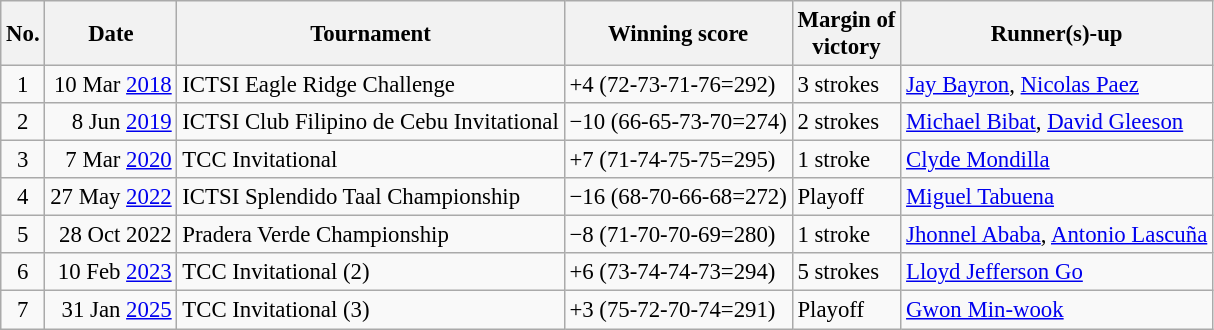<table class="wikitable" style="font-size:95%;">
<tr>
<th>No.</th>
<th>Date</th>
<th>Tournament</th>
<th>Winning score</th>
<th>Margin of<br>victory</th>
<th>Runner(s)-up</th>
</tr>
<tr>
<td align=center>1</td>
<td align=right>10 Mar <a href='#'>2018</a></td>
<td>ICTSI Eagle Ridge Challenge</td>
<td>+4 (72-73-71-76=292)</td>
<td>3 strokes</td>
<td> <a href='#'>Jay Bayron</a>,  <a href='#'>Nicolas Paez</a></td>
</tr>
<tr>
<td align=center>2</td>
<td align=right>8 Jun <a href='#'>2019</a></td>
<td>ICTSI Club Filipino de Cebu Invitational</td>
<td>−10 (66-65-73-70=274)</td>
<td>2 strokes</td>
<td> <a href='#'>Michael Bibat</a>,  <a href='#'>David Gleeson</a></td>
</tr>
<tr>
<td align=center>3</td>
<td align=right>7 Mar <a href='#'>2020</a></td>
<td>TCC Invitational</td>
<td>+7 (71-74-75-75=295)</td>
<td>1 stroke</td>
<td> <a href='#'>Clyde Mondilla</a></td>
</tr>
<tr>
<td align=center>4</td>
<td align=right>27 May <a href='#'>2022</a></td>
<td>ICTSI Splendido Taal Championship</td>
<td>−16 (68-70-66-68=272)</td>
<td>Playoff</td>
<td> <a href='#'>Miguel Tabuena</a></td>
</tr>
<tr>
<td align=center>5</td>
<td align=right>28 Oct 2022</td>
<td>Pradera Verde Championship</td>
<td>−8 (71-70-70-69=280)</td>
<td>1 stroke</td>
<td> <a href='#'>Jhonnel Ababa</a>,  <a href='#'>Antonio Lascuña</a></td>
</tr>
<tr>
<td align=center>6</td>
<td align=right>10 Feb <a href='#'>2023</a></td>
<td>TCC Invitational (2)</td>
<td>+6 (73-74-74-73=294)</td>
<td>5 strokes</td>
<td> <a href='#'>Lloyd Jefferson Go</a></td>
</tr>
<tr>
<td align=center>7</td>
<td align=right>31 Jan <a href='#'>2025</a></td>
<td>TCC Invitational (3)</td>
<td>+3 (75-72-70-74=291)</td>
<td>Playoff</td>
<td> <a href='#'>Gwon Min-wook</a></td>
</tr>
</table>
